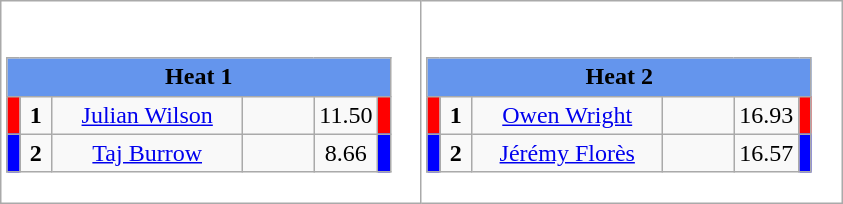<table class="wikitable" style="background:#fff;">
<tr>
<td><div><br><table class="wikitable">
<tr>
<td colspan="6"  style="text-align:center; background:#6495ed;"><strong>Heat 1</strong></td>
</tr>
<tr>
<td style="width:01px; background: #f00;"></td>
<td style="width:14px; text-align:center;"><strong>1</strong></td>
<td style="width:120px; text-align:center;"><a href='#'>Julian Wilson</a></td>
<td style="width:40px; text-align:center;"></td>
<td style="width:20px; text-align:center;">11.50</td>
<td style="width:01px; background: #f00;"></td>
</tr>
<tr>
<td style="width:01px; background: #00f;"></td>
<td style="width:14px; text-align:center;"><strong>2</strong></td>
<td style="width:120px; text-align:center;"><a href='#'>Taj Burrow</a></td>
<td style="width:40px; text-align:center;"></td>
<td style="width:20px; text-align:center;">8.66</td>
<td style="width:01px; background: #00f;"></td>
</tr>
</table>
</div></td>
<td><div><br><table class="wikitable">
<tr>
<td colspan="6"  style="text-align:center; background:#6495ed;"><strong>Heat 2</strong></td>
</tr>
<tr>
<td style="width:01px; background: #f00;"></td>
<td style="width:14px; text-align:center;"><strong>1</strong></td>
<td style="width:120px; text-align:center;"><a href='#'>Owen Wright</a></td>
<td style="width:40px; text-align:center;"></td>
<td style="width:20px; text-align:center;">16.93</td>
<td style="width:01px; background: #f00;"></td>
</tr>
<tr>
<td style="width:01px; background: #00f;"></td>
<td style="width:14px; text-align:center;"><strong>2</strong></td>
<td style="width:120px; text-align:center;"><a href='#'>Jérémy Florès</a></td>
<td style="width:40px; text-align:center;"></td>
<td style="width:20px; text-align:center;">16.57</td>
<td style="width:01px; background: #00f;"></td>
</tr>
</table>
</div></td>
</tr>
</table>
